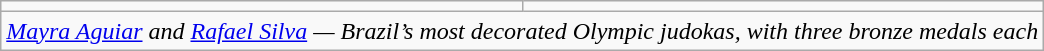<table class="wikitable" style="text-align: center; border: none;">
<tr>
<td></td>
<td></td>
</tr>
<tr>
<td colspan="2"><em><a href='#'>Mayra Aguiar</a> and <a href='#'>Rafael Silva</a> — Brazil’s most decorated Olympic judokas, with three bronze medals each</em></td>
</tr>
</table>
